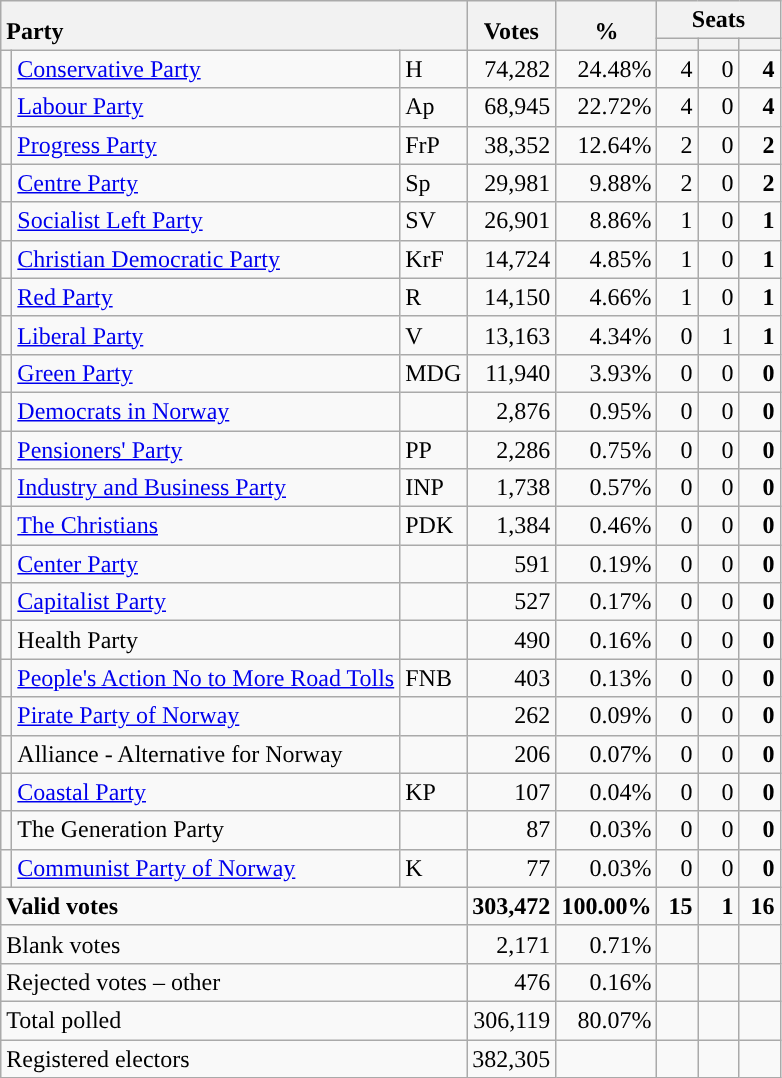<table class="wikitable" border="1" style="text-align:right;">
<tr>
<th style="text-align:left;" valign=bottom rowspan=2 colspan=3>Party</th>
<th align=center valign=bottom rowspan=2 width="50">Votes</th>
<th align=center valign=bottom rowspan=2 width="50">%</th>
<th colspan=3>Seats</th>
</tr>
<tr>
<th align=center valign=bottom width="20"><small></small></th>
<th align=center valign=bottom width="20"><small><a href='#'></a></small></th>
<th align=center valign=bottom width="20"><small></small></th>
</tr>
<tr>
<td style="color:inherit;background:"></td>
<td align=left><a href='#'>Conservative Party</a></td>
<td align=left>H</td>
<td>74,282</td>
<td>24.48%</td>
<td>4</td>
<td>0</td>
<td><strong>4</strong></td>
</tr>
<tr>
<td style="color:inherit;background:"></td>
<td align=left><a href='#'>Labour Party</a></td>
<td align=left>Ap</td>
<td>68,945</td>
<td>22.72%</td>
<td>4</td>
<td>0</td>
<td><strong>4</strong></td>
</tr>
<tr>
<td style="color:inherit;background:"></td>
<td align=left><a href='#'>Progress Party</a></td>
<td align=left>FrP</td>
<td>38,352</td>
<td>12.64%</td>
<td>2</td>
<td>0</td>
<td><strong>2</strong></td>
</tr>
<tr>
<td style="color:inherit;background:"></td>
<td align=left><a href='#'>Centre Party</a></td>
<td align=left>Sp</td>
<td>29,981</td>
<td>9.88%</td>
<td>2</td>
<td>0</td>
<td><strong>2</strong></td>
</tr>
<tr>
<td style="color:inherit;background:"></td>
<td align=left><a href='#'>Socialist Left Party</a></td>
<td align=left>SV</td>
<td>26,901</td>
<td>8.86%</td>
<td>1</td>
<td>0</td>
<td><strong>1</strong></td>
</tr>
<tr>
<td style="color:inherit;background:"></td>
<td align=left><a href='#'>Christian Democratic Party</a></td>
<td align=left>KrF</td>
<td>14,724</td>
<td>4.85%</td>
<td>1</td>
<td>0</td>
<td><strong>1</strong></td>
</tr>
<tr>
<td style="color:inherit;background:"></td>
<td align=left><a href='#'>Red Party</a></td>
<td align=left>R</td>
<td>14,150</td>
<td>4.66%</td>
<td>1</td>
<td>0</td>
<td><strong>1</strong></td>
</tr>
<tr>
<td style="color:inherit;background:"></td>
<td align=left><a href='#'>Liberal Party</a></td>
<td align=left>V</td>
<td>13,163</td>
<td>4.34%</td>
<td>0</td>
<td>1</td>
<td><strong>1</strong></td>
</tr>
<tr>
<td style="color:inherit;background:"></td>
<td align=left><a href='#'>Green Party</a></td>
<td align=left>MDG</td>
<td>11,940</td>
<td>3.93%</td>
<td>0</td>
<td>0</td>
<td><strong>0</strong></td>
</tr>
<tr>
<td style="color:inherit;background:"></td>
<td align=left><a href='#'>Democrats in Norway</a></td>
<td align=left></td>
<td>2,876</td>
<td>0.95%</td>
<td>0</td>
<td>0</td>
<td><strong>0</strong></td>
</tr>
<tr>
<td style="color:inherit;background:"></td>
<td align=left><a href='#'>Pensioners' Party</a></td>
<td align=left>PP</td>
<td>2,286</td>
<td>0.75%</td>
<td>0</td>
<td>0</td>
<td><strong>0</strong></td>
</tr>
<tr>
<td style="color:inherit;background:"></td>
<td align=left><a href='#'>Industry and Business Party</a></td>
<td align=left>INP</td>
<td>1,738</td>
<td>0.57%</td>
<td>0</td>
<td>0</td>
<td><strong>0</strong></td>
</tr>
<tr>
<td style="color:inherit;background:"></td>
<td align=left><a href='#'>The Christians</a></td>
<td align=left>PDK</td>
<td>1,384</td>
<td>0.46%</td>
<td>0</td>
<td>0</td>
<td><strong>0</strong></td>
</tr>
<tr>
<td style="color:inherit;background:"></td>
<td align=left><a href='#'>Center Party</a></td>
<td align=left></td>
<td>591</td>
<td>0.19%</td>
<td>0</td>
<td>0</td>
<td><strong>0</strong></td>
</tr>
<tr>
<td style="color:inherit;background:"></td>
<td align=left><a href='#'>Capitalist Party</a></td>
<td align=left></td>
<td>527</td>
<td>0.17%</td>
<td>0</td>
<td>0</td>
<td><strong>0</strong></td>
</tr>
<tr>
<td></td>
<td align=left>Health Party</td>
<td align=left></td>
<td>490</td>
<td>0.16%</td>
<td>0</td>
<td>0</td>
<td><strong>0</strong></td>
</tr>
<tr>
<td style="color:inherit;background:"></td>
<td align=left><a href='#'>People's Action No to More Road Tolls</a></td>
<td align=left>FNB</td>
<td>403</td>
<td>0.13%</td>
<td>0</td>
<td>0</td>
<td><strong>0</strong></td>
</tr>
<tr>
<td style="color:inherit;background:"></td>
<td align=left><a href='#'>Pirate Party of Norway</a></td>
<td align=left></td>
<td>262</td>
<td>0.09%</td>
<td>0</td>
<td>0</td>
<td><strong>0</strong></td>
</tr>
<tr>
<td></td>
<td align=left>Alliance - Alternative for Norway</td>
<td align=left></td>
<td>206</td>
<td>0.07%</td>
<td>0</td>
<td>0</td>
<td><strong>0</strong></td>
</tr>
<tr>
<td style="color:inherit;background:"></td>
<td align=left><a href='#'>Coastal Party</a></td>
<td align=left>KP</td>
<td>107</td>
<td>0.04%</td>
<td>0</td>
<td>0</td>
<td><strong>0</strong></td>
</tr>
<tr>
<td></td>
<td align=left>The Generation Party</td>
<td align=left></td>
<td>87</td>
<td>0.03%</td>
<td>0</td>
<td>0</td>
<td><strong>0</strong></td>
</tr>
<tr>
<td style="color:inherit;background:"></td>
<td align=left><a href='#'>Communist Party of Norway</a></td>
<td align=left>K</td>
<td>77</td>
<td>0.03%</td>
<td>0</td>
<td>0</td>
<td><strong>0</strong></td>
</tr>
<tr style="font-weight:bold">
<td align=left colspan=3>Valid votes</td>
<td>303,472</td>
<td>100.00%</td>
<td>15</td>
<td>1</td>
<td>16</td>
</tr>
<tr>
<td align=left colspan=3>Blank votes</td>
<td>2,171</td>
<td>0.71%</td>
<td></td>
<td></td>
<td></td>
</tr>
<tr>
<td align=left colspan=3>Rejected votes – other</td>
<td>476</td>
<td>0.16%</td>
<td></td>
<td></td>
<td></td>
</tr>
<tr>
<td align=left colspan=3>Total polled</td>
<td>306,119</td>
<td>80.07%</td>
<td></td>
<td></td>
<td></td>
</tr>
<tr>
<td align=left colspan=3>Registered electors</td>
<td>382,305</td>
<td></td>
<td></td>
<td></td>
<td></td>
</tr>
</table>
